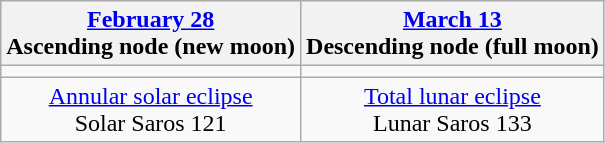<table class="wikitable">
<tr>
<th><a href='#'>February 28</a><br>Ascending node (new moon)<br></th>
<th><a href='#'>March 13</a><br>Descending node (full moon)<br></th>
</tr>
<tr>
<td></td>
<td></td>
</tr>
<tr align=center>
<td><a href='#'>Annular solar eclipse</a><br>Solar Saros 121</td>
<td><a href='#'>Total lunar eclipse</a><br>Lunar Saros 133</td>
</tr>
</table>
